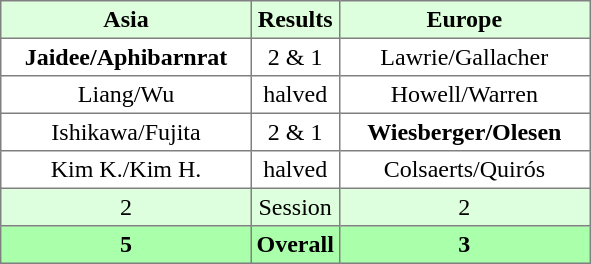<table border="1" cellpadding="3" style="border-collapse:collapse; text-align:center;">
<tr style="background:#ddffdd;">
<th width=160>Asia</th>
<th>Results</th>
<th width=160>Europe</th>
</tr>
<tr>
<td><strong>Jaidee/Aphibarnrat</strong></td>
<td>2 & 1</td>
<td>Lawrie/Gallacher</td>
</tr>
<tr>
<td>Liang/Wu</td>
<td>halved</td>
<td>Howell/Warren</td>
</tr>
<tr>
<td>Ishikawa/Fujita</td>
<td>2 & 1</td>
<td><strong>Wiesberger/Olesen</strong></td>
</tr>
<tr>
<td>Kim K./Kim H.</td>
<td>halved</td>
<td>Colsaerts/Quirós</td>
</tr>
<tr style="background:#ddffdd;">
<td>2</td>
<td>Session</td>
<td>2</td>
</tr>
<tr style="background:#aaffaa;">
<th>5</th>
<th>Overall</th>
<th>3</th>
</tr>
</table>
